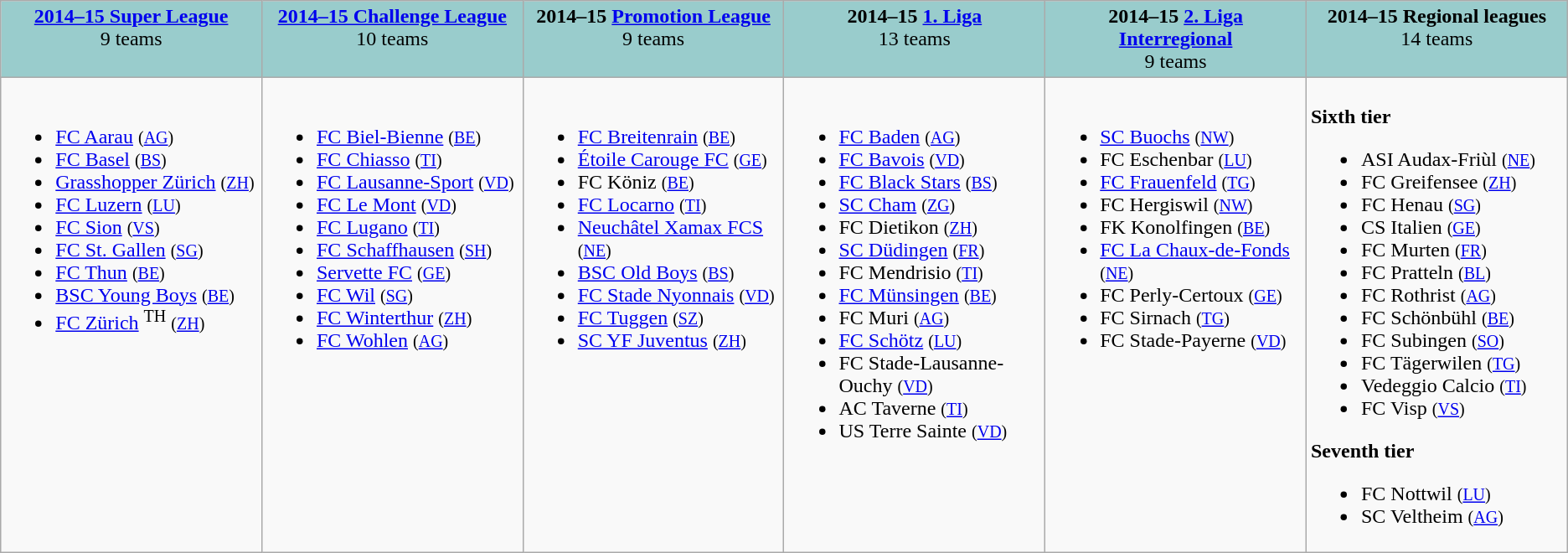<table class="wikitable">
<tr valign="top" bgcolor="#99CCCC">
<td align="center" width="16%"><strong><a href='#'>2014–15 Super League</a></strong><br>9 teams</td>
<td align="center" width="16%"><strong><a href='#'>2014–15 Challenge League</a></strong><br>10 teams</td>
<td align="center" width="16%"><strong>2014–15 <a href='#'>Promotion League</a></strong><br>9 teams</td>
<td align="center" width="16%"><strong>2014–15 <a href='#'>1. Liga</a></strong><br>13 teams</td>
<td align="center" width="16%"><strong>2014–15 <a href='#'>2. Liga Interregional</a></strong><br>9 teams</td>
<td align="center" width="16%"><strong>2014–15 Regional leagues</strong><br>14 teams</td>
</tr>
<tr valign="top">
<td><br><ul><li><a href='#'>FC Aarau</a> <small>(<a href='#'>AG</a>)</small></li><li><a href='#'>FC Basel</a> <small>(<a href='#'>BS</a>)</small></li><li><a href='#'>Grasshopper Zürich</a> <small>(<a href='#'>ZH</a>)</small></li><li><a href='#'>FC Luzern</a> <small>(<a href='#'>LU</a>)</small></li><li><a href='#'>FC Sion</a> <small>(<a href='#'>VS</a>)</small></li><li><a href='#'>FC St. Gallen</a> <small>(<a href='#'>SG</a>)</small></li><li><a href='#'>FC Thun</a> <small>(<a href='#'>BE</a>)</small></li><li><a href='#'>BSC Young Boys</a> <small>(<a href='#'>BE</a>)</small></li><li><a href='#'>FC Zürich</a> <sup>TH</sup> <small>(<a href='#'>ZH</a>)</small></li></ul></td>
<td><br><ul><li><a href='#'>FC Biel-Bienne</a> <small>(<a href='#'>BE</a>)</small></li><li><a href='#'>FC Chiasso</a> <small>(<a href='#'>TI</a>)</small></li><li><a href='#'>FC Lausanne-Sport</a> <small>(<a href='#'>VD</a>)</small></li><li><a href='#'>FC Le Mont</a> <small>(<a href='#'>VD</a>)</small></li><li><a href='#'>FC Lugano</a> <small>(<a href='#'>TI</a>)</small></li><li><a href='#'>FC Schaffhausen</a> <small>(<a href='#'>SH</a>)</small></li><li><a href='#'>Servette FC</a> <small>(<a href='#'>GE</a>)</small></li><li><a href='#'>FC Wil</a> <small>(<a href='#'>SG</a>)</small></li><li><a href='#'>FC Winterthur</a> <small>(<a href='#'>ZH</a>)</small></li><li><a href='#'>FC Wohlen</a> <small>(<a href='#'>AG</a>)</small></li></ul></td>
<td><br><ul><li><a href='#'>FC Breitenrain</a> <small>(<a href='#'>BE</a>)</small></li><li><a href='#'>Étoile Carouge FC</a> <small>(<a href='#'>GE</a>)</small></li><li>FC Köniz <small>(<a href='#'>BE</a>)</small></li><li><a href='#'>FC Locarno</a> <small>(<a href='#'>TI</a>)</small></li><li><a href='#'>Neuchâtel Xamax FCS</a> <small>(<a href='#'>NE</a>)</small></li><li><a href='#'>BSC Old Boys</a> <small>(<a href='#'>BS</a>)</small></li><li><a href='#'>FC Stade Nyonnais</a> <small>(<a href='#'>VD</a>)</small></li><li><a href='#'>FC Tuggen</a> <small>(<a href='#'>SZ</a>)</small></li><li><a href='#'>SC YF Juventus</a> <small>(<a href='#'>ZH</a>)</small></li></ul></td>
<td><br><ul><li><a href='#'>FC Baden</a> <small>(<a href='#'>AG</a>)</small></li><li><a href='#'>FC Bavois</a> <small>(<a href='#'>VD</a>)</small></li><li><a href='#'>FC Black Stars</a> <small>(<a href='#'>BS</a>)</small></li><li><a href='#'>SC Cham</a> <small>(<a href='#'>ZG</a>)</small></li><li>FC Dietikon <small>(<a href='#'>ZH</a>)</small></li><li><a href='#'>SC Düdingen</a> <small>(<a href='#'>FR</a>)</small></li><li>FC Mendrisio <small>(<a href='#'>TI</a>)</small></li><li><a href='#'>FC Münsingen</a> <small>(<a href='#'>BE</a>)</small></li><li>FC Muri <small>(<a href='#'>AG</a>)</small></li><li><a href='#'>FC Schötz</a> <small>(<a href='#'>LU</a>)</small></li><li>FC Stade-Lausanne-Ouchy <small>(<a href='#'>VD</a>)</small></li><li>AC Taverne <small>(<a href='#'>TI</a>)</small></li><li>US Terre Sainte <small>(<a href='#'>VD</a>)</small></li></ul></td>
<td><br><ul><li><a href='#'>SC Buochs</a> <small>(<a href='#'>NW</a>)</small></li><li>FC Eschenbar <small>(<a href='#'>LU</a>)</small></li><li><a href='#'>FC Frauenfeld</a> <small>(<a href='#'>TG</a>)</small></li><li>FC Hergiswil <small>(<a href='#'>NW</a>)</small></li><li>FK Konolfingen <small>(<a href='#'>BE</a>)</small></li><li><a href='#'>FC La Chaux-de-Fonds</a> <small>(<a href='#'>NE</a>)</small></li><li>FC Perly-Certoux <small>(<a href='#'>GE</a>)</small></li><li>FC Sirnach <small>(<a href='#'>TG</a>)</small></li><li>FC Stade-Payerne <small>(<a href='#'>VD</a>)</small></li></ul></td>
<td><br><strong>Sixth tier</strong><ul><li>ASI Audax-Friùl <small>(<a href='#'>NE</a>)</small></li><li>FC Greifensee <small>(<a href='#'>ZH</a>)</small></li><li>FC Henau <small>(<a href='#'>SG</a>)</small></li><li>CS Italien <small>(<a href='#'>GE</a>)</small></li><li>FC Murten <small>(<a href='#'>FR</a>)</small></li><li>FC Pratteln <small>(<a href='#'>BL</a>)</small></li><li>FC Rothrist <small>(<a href='#'>AG</a>)</small></li><li>FC Schönbühl <small>(<a href='#'>BE</a>)</small></li><li>FC Subingen <small>(<a href='#'>SO</a>)</small></li><li>FC Tägerwilen <small>(<a href='#'>TG</a>)</small></li><li>Vedeggio Calcio <small>(<a href='#'>TI</a>)</small></li><li>FC Visp <small>(<a href='#'>VS</a>)</small></li></ul><strong>Seventh tier</strong><ul><li>FC Nottwil <small>(<a href='#'>LU</a>)</small></li><li>SC Veltheim <small>(<a href='#'>AG</a>)</small></li></ul></td>
</tr>
</table>
